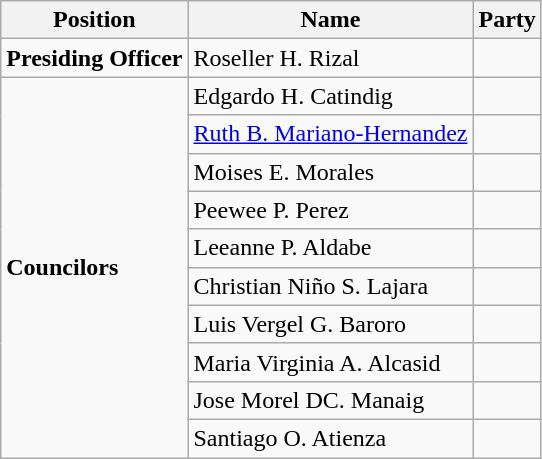<table class=wikitable>
<tr>
<th>Position</th>
<th>Name</th>
<th colspan=2>Party</th>
</tr>
<tr>
<td><strong>Presiding Officer</strong></td>
<td>Roseller H. Rizal</td>
<td></td>
</tr>
<tr>
<td rowspan=10><strong>Councilors</strong></td>
<td>Edgardo H. Catindig</td>
<td></td>
</tr>
<tr>
<td><a href='#'>Ruth B. Mariano-Hernandez</a></td>
<td></td>
</tr>
<tr>
<td>Moises E. Morales</td>
<td></td>
</tr>
<tr>
<td>Peewee P. Perez</td>
<td></td>
</tr>
<tr>
<td>Leeanne P. Aldabe</td>
<td></td>
</tr>
<tr>
<td>Christian Niño S. Lajara</td>
<td></td>
</tr>
<tr>
<td>Luis Vergel G. Baroro</td>
<td></td>
</tr>
<tr>
<td>Maria Virginia A. Alcasid</td>
<td></td>
</tr>
<tr>
<td>Jose Morel DC. Manaig</td>
<td></td>
</tr>
<tr>
<td>Santiago O. Atienza</td>
<td></td>
</tr>
</table>
